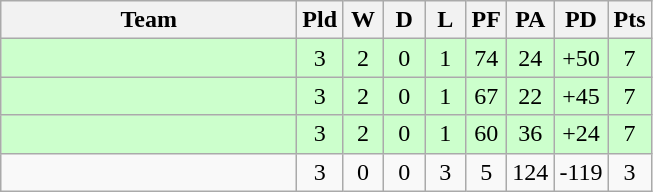<table class="wikitable" style="text-align:center;">
<tr>
<th width="190">Team</th>
<th width="20" abbr="Played">Pld</th>
<th width="20" abbr="Won">W</th>
<th width="20" abbr="Drawn">D</th>
<th width="20" abbr="Lost">L</th>
<th width="20" abbr="Points for">PF</th>
<th width="20" abbr="Points against">PA</th>
<th width="25" abbr="Points difference">PD</th>
<th width="20" abbr="Points">Pts</th>
</tr>
<tr style="background:#ccffcc">
<td align="left"></td>
<td>3</td>
<td>2</td>
<td>0</td>
<td>1</td>
<td>74</td>
<td>24</td>
<td>+50</td>
<td>7</td>
</tr>
<tr style="background:#ccffcc">
<td align="left"></td>
<td>3</td>
<td>2</td>
<td>0</td>
<td>1</td>
<td>67</td>
<td>22</td>
<td>+45</td>
<td>7</td>
</tr>
<tr style="background:#ccffcc">
<td align="left"></td>
<td>3</td>
<td>2</td>
<td>0</td>
<td>1</td>
<td>60</td>
<td>36</td>
<td>+24</td>
<td>7</td>
</tr>
<tr>
<td align="left"></td>
<td>3</td>
<td>0</td>
<td>0</td>
<td>3</td>
<td>5</td>
<td>124</td>
<td>-119</td>
<td>3</td>
</tr>
</table>
